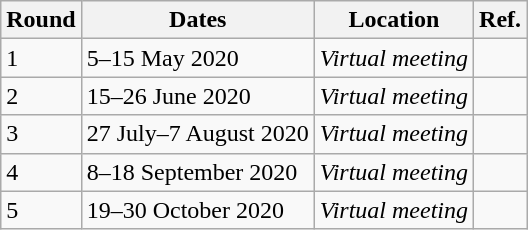<table class="wikitable sortable">
<tr>
<th>Round</th>
<th>Dates</th>
<th>Location</th>
<th>Ref.</th>
</tr>
<tr>
<td>1</td>
<td>5–15 May 2020</td>
<td><em>Virtual meeting</em></td>
<td></td>
</tr>
<tr>
<td>2</td>
<td>15–26 June 2020</td>
<td><em>Virtual meeting</em></td>
<td></td>
</tr>
<tr>
<td>3</td>
<td>27 July–7 August 2020</td>
<td><em>Virtual meeting</em></td>
<td></td>
</tr>
<tr>
<td>4</td>
<td>8–18 September 2020</td>
<td><em>Virtual meeting</em></td>
<td></td>
</tr>
<tr>
<td>5</td>
<td>19–30 October 2020</td>
<td><em>Virtual meeting</em></td>
<td></td>
</tr>
</table>
